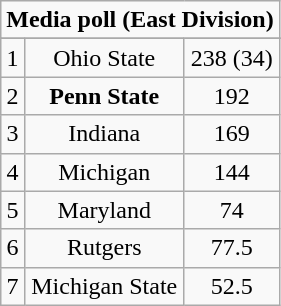<table class="wikitable" style="display: inline-table;">
<tr>
<td align="center" Colspan="3"><strong>Media poll (East Division)</strong></td>
</tr>
<tr align="center">
</tr>
<tr align="center">
<td>1</td>
<td>Ohio State</td>
<td>238 (34)</td>
</tr>
<tr align="center">
<td>2</td>
<td><strong>Penn State</strong></td>
<td>192</td>
</tr>
<tr align="center">
<td>3</td>
<td>Indiana</td>
<td>169</td>
</tr>
<tr align="center">
<td>4</td>
<td>Michigan</td>
<td>144</td>
</tr>
<tr align="center">
<td>5</td>
<td>Maryland</td>
<td>74</td>
</tr>
<tr align="center">
<td>6</td>
<td>Rutgers</td>
<td>77.5</td>
</tr>
<tr align="center">
<td>7</td>
<td>Michigan State</td>
<td>52.5</td>
</tr>
</table>
